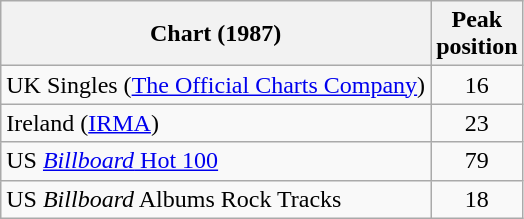<table class="wikitable sortable">
<tr>
<th>Chart (1987)</th>
<th>Peak<br>position</th>
</tr>
<tr>
<td>UK Singles (<a href='#'>The Official Charts Company</a>)</td>
<td align="center">16</td>
</tr>
<tr>
<td>Ireland (<a href='#'>IRMA</a>)</td>
<td style="text-align:center;">23</td>
</tr>
<tr>
<td>US <a href='#'><em>Billboard</em> Hot 100</a></td>
<td align="center">79</td>
</tr>
<tr>
<td>US <em>Billboard</em> Albums Rock Tracks</td>
<td align="center">18</td>
</tr>
</table>
